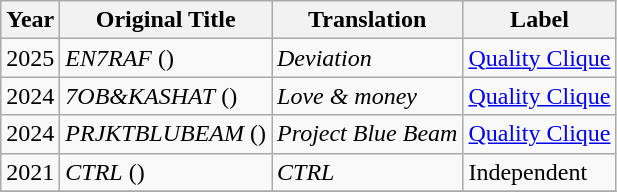<table class="wikitable sortable" border="2">
<tr>
<th scope="col">Year</th>
<th scope="col">Original Title</th>
<th scope="col">Translation</th>
<th scope="col">Label</th>
</tr>
<tr>
<td>2025</td>
<td><em>EN7RAF</em> ()</td>
<td><em>Deviation</em></td>
<td><a href='#'>Quality Clique</a></td>
</tr>
<tr>
<td>2024</td>
<td><em>7OB&KASHAT</em> ()</td>
<td><em>Love & money</em></td>
<td><a href='#'>Quality Clique</a></td>
</tr>
<tr>
<td>2024</td>
<td><em>PRJKTBLUBEAM</em> ()</td>
<td><em>Project Blue Beam</em></td>
<td><a href='#'>Quality Clique</a></td>
</tr>
<tr>
<td>2021</td>
<td><em>CTRL</em> ()</td>
<td><em>CTRL</em></td>
<td>Independent</td>
</tr>
<tr>
</tr>
</table>
